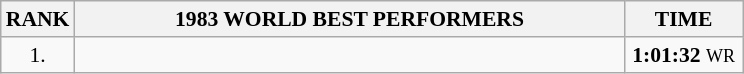<table class="wikitable" style="border-collapse: collapse; font-size: 90%;">
<tr>
<th>RANK</th>
<th align="center" style="width: 25em">1983 WORLD BEST PERFORMERS</th>
<th align="center" style="width: 5em">TIME</th>
</tr>
<tr>
<td align="center">1.</td>
<td></td>
<td align="center"><strong>1:01:32</strong> <small>WR</small></td>
</tr>
</table>
